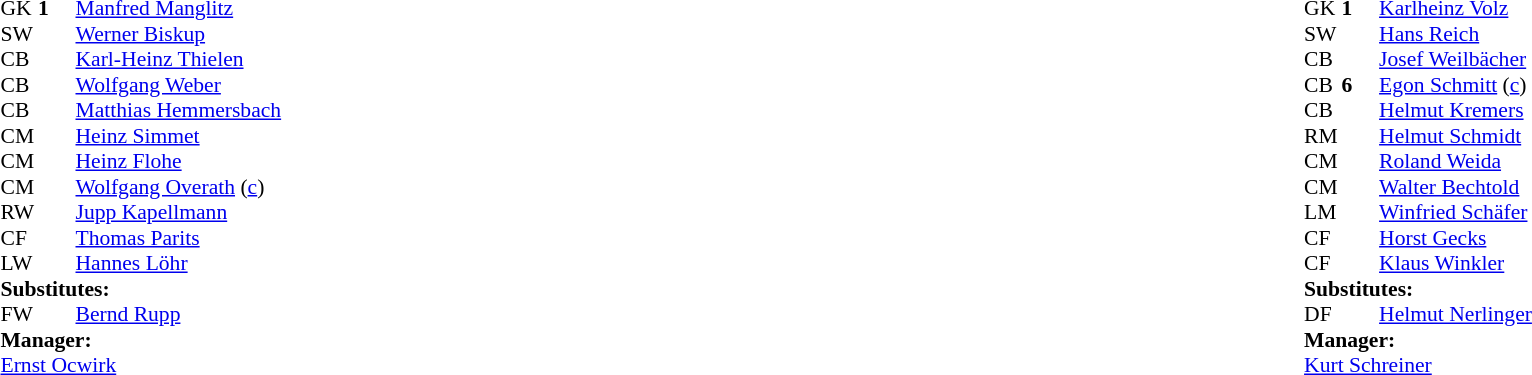<table width="100%">
<tr>
<td valign="top" width="40%"><br><table style="font-size:90%" cellspacing="0" cellpadding="0">
<tr>
<th width=25></th>
<th width=25></th>
</tr>
<tr>
<td>GK</td>
<td><strong>1</strong></td>
<td> <a href='#'>Manfred Manglitz</a></td>
</tr>
<tr>
<td>SW</td>
<td></td>
<td> <a href='#'>Werner Biskup</a></td>
</tr>
<tr>
<td>CB</td>
<td></td>
<td> <a href='#'>Karl-Heinz Thielen</a></td>
<td></td>
<td></td>
</tr>
<tr>
<td>CB</td>
<td></td>
<td> <a href='#'>Wolfgang Weber</a></td>
</tr>
<tr>
<td>CB</td>
<td></td>
<td> <a href='#'>Matthias Hemmersbach</a></td>
</tr>
<tr>
<td>CM</td>
<td></td>
<td> <a href='#'>Heinz Simmet</a></td>
</tr>
<tr>
<td>CM</td>
<td></td>
<td> <a href='#'>Heinz Flohe</a></td>
</tr>
<tr>
<td>CM</td>
<td></td>
<td> <a href='#'>Wolfgang Overath</a> (<a href='#'>c</a>)</td>
</tr>
<tr>
<td>RW</td>
<td></td>
<td> <a href='#'>Jupp Kapellmann</a></td>
</tr>
<tr>
<td>CF</td>
<td></td>
<td> <a href='#'>Thomas Parits</a></td>
</tr>
<tr>
<td>LW</td>
<td></td>
<td> <a href='#'>Hannes Löhr</a></td>
</tr>
<tr>
<td colspan=3><strong>Substitutes:</strong></td>
</tr>
<tr>
<td>FW</td>
<td></td>
<td> <a href='#'>Bernd Rupp</a></td>
<td></td>
<td></td>
</tr>
<tr>
<td colspan=3><strong>Manager:</strong></td>
</tr>
<tr>
<td colspan=3> <a href='#'>Ernst Ocwirk</a></td>
</tr>
</table>
</td>
<td valign="top"></td>
<td valign="top" width="50%"><br><table style="font-size:90%; margin:auto" cellspacing="0" cellpadding="0">
<tr>
<th width=25></th>
<th width=25></th>
</tr>
<tr>
<td>GK</td>
<td><strong>1</strong></td>
<td> <a href='#'>Karlheinz Volz</a></td>
</tr>
<tr>
<td>SW</td>
<td></td>
<td> <a href='#'>Hans Reich</a></td>
</tr>
<tr>
<td>CB</td>
<td></td>
<td> <a href='#'>Josef Weilbächer</a></td>
</tr>
<tr>
<td>CB</td>
<td><strong>6</strong></td>
<td> <a href='#'>Egon Schmitt</a> (<a href='#'>c</a>)</td>
</tr>
<tr>
<td>CB</td>
<td></td>
<td> <a href='#'>Helmut Kremers</a></td>
</tr>
<tr>
<td>RM</td>
<td></td>
<td> <a href='#'>Helmut Schmidt</a></td>
</tr>
<tr>
<td>CM</td>
<td></td>
<td> <a href='#'>Roland Weida</a></td>
</tr>
<tr>
<td>CM</td>
<td></td>
<td> <a href='#'>Walter Bechtold</a></td>
<td></td>
<td></td>
</tr>
<tr>
<td>LM</td>
<td></td>
<td> <a href='#'>Winfried Schäfer</a></td>
</tr>
<tr>
<td>CF</td>
<td></td>
<td> <a href='#'>Horst Gecks</a></td>
</tr>
<tr>
<td>CF</td>
<td></td>
<td> <a href='#'>Klaus Winkler</a></td>
</tr>
<tr>
<td colspan=3><strong>Substitutes:</strong></td>
</tr>
<tr>
<td>DF</td>
<td></td>
<td> <a href='#'>Helmut Nerlinger</a></td>
<td></td>
<td></td>
</tr>
<tr>
<td colspan=3><strong>Manager:</strong></td>
</tr>
<tr>
<td colspan=3> <a href='#'>Kurt Schreiner</a></td>
</tr>
</table>
</td>
</tr>
</table>
